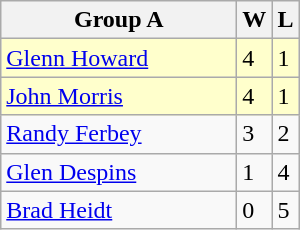<table class="wikitable">
<tr>
<th width=150>Group A</th>
<th>W</th>
<th>L</th>
</tr>
<tr bgcolor=#ffffcc>
<td> <a href='#'>Glenn Howard</a></td>
<td>4</td>
<td>1</td>
</tr>
<tr bgcolor=#ffffcc>
<td> <a href='#'>John Morris</a></td>
<td>4</td>
<td>1</td>
</tr>
<tr>
<td> <a href='#'>Randy Ferbey</a></td>
<td>3</td>
<td>2</td>
</tr>
<tr>
<td> <a href='#'>Glen Despins</a></td>
<td>1</td>
<td>4</td>
</tr>
<tr>
<td> <a href='#'>Brad Heidt</a></td>
<td>0</td>
<td>5</td>
</tr>
</table>
